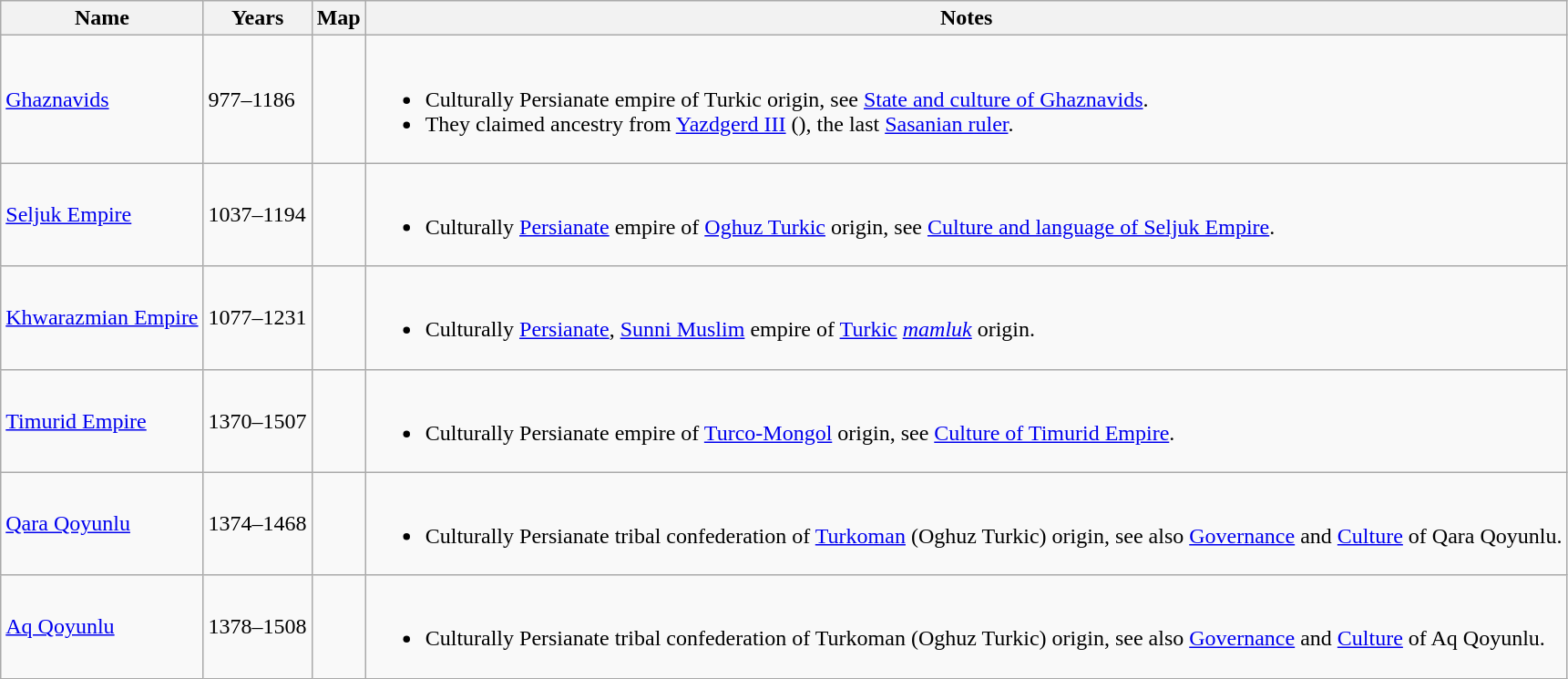<table class="sortable wikitable">
<tr>
<th>Name</th>
<th>Years</th>
<th>Map</th>
<th>Notes</th>
</tr>
<tr>
<td><a href='#'>Ghaznavids</a></td>
<td>977–1186</td>
<td></td>
<td><br><ul><li>Culturally Persianate empire of Turkic origin, see <a href='#'>State and culture of Ghaznavids</a>.</li><li>They claimed ancestry from <a href='#'>Yazdgerd III</a> (), the last <a href='#'>Sasanian ruler</a>.</li></ul></td>
</tr>
<tr>
<td><a href='#'>Seljuk Empire</a></td>
<td>1037–1194</td>
<td></td>
<td><br><ul><li>Culturally <a href='#'>Persianate</a> empire of <a href='#'>Oghuz Turkic</a> origin, see <a href='#'>Culture and language of Seljuk Empire</a>.</li></ul></td>
</tr>
<tr>
<td><a href='#'>Khwarazmian Empire</a></td>
<td>1077–1231</td>
<td></td>
<td><br><ul><li>Culturally <a href='#'>Persianate</a>, <a href='#'>Sunni Muslim</a> empire of <a href='#'>Turkic</a> <em><a href='#'>mamluk</a></em> origin.</li></ul></td>
</tr>
<tr>
<td><a href='#'>Timurid Empire</a></td>
<td>1370–1507</td>
<td></td>
<td><br><ul><li>Culturally Persianate empire of <a href='#'>Turco-Mongol</a> origin, see <a href='#'>Culture of Timurid Empire</a>.</li></ul></td>
</tr>
<tr>
<td><a href='#'>Qara Qoyunlu</a></td>
<td>1374–1468</td>
<td></td>
<td><br><ul><li>Culturally Persianate tribal confederation of <a href='#'>Turkoman</a> (Oghuz Turkic) origin, see also <a href='#'>Governance</a> and <a href='#'>Culture</a> of Qara Qoyunlu.</li></ul></td>
</tr>
<tr>
<td><a href='#'>Aq Qoyunlu</a></td>
<td>1378–1508</td>
<td></td>
<td><br><ul><li>Culturally Persianate tribal confederation of Turkoman (Oghuz Turkic) origin, see also <a href='#'>Governance</a> and <a href='#'>Culture</a> of Aq Qoyunlu.</li></ul></td>
</tr>
</table>
